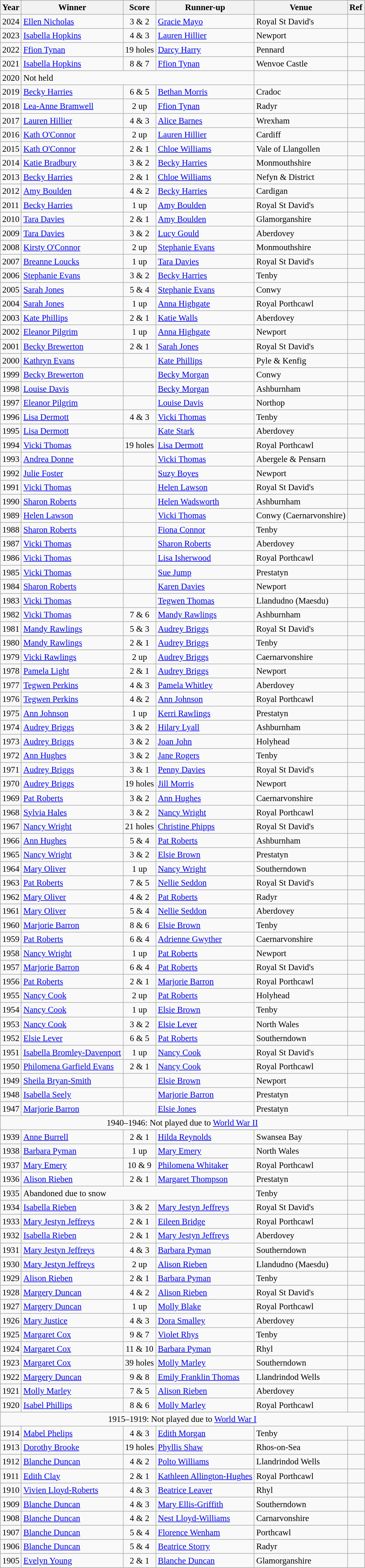<table class="wikitable sortable" style="font-size:95%">
<tr>
<th>Year</th>
<th>Winner</th>
<th>Score</th>
<th>Runner-up</th>
<th>Venue</th>
<th class="unsortable">Ref</th>
</tr>
<tr>
<td>2024</td>
<td><a href='#'>Ellen Nicholas</a></td>
<td align=center>3 & 2</td>
<td><a href='#'>Gracie Mayo</a></td>
<td>Royal St David's</td>
<td></td>
</tr>
<tr>
<td>2023</td>
<td><a href='#'>Isabella Hopkins</a></td>
<td align=center>4 & 3</td>
<td><a href='#'>Lauren Hillier</a></td>
<td>Newport</td>
<td></td>
</tr>
<tr>
<td>2022</td>
<td><a href='#'>Ffion Tynan</a></td>
<td align=center>19 holes</td>
<td><a href='#'>Darcy Harry</a></td>
<td>Pennard</td>
<td></td>
</tr>
<tr>
<td>2021</td>
<td><a href='#'>Isabella Hopkins</a></td>
<td align=center>8 & 7</td>
<td><a href='#'>Ffion Tynan</a></td>
<td>Wenvoe Castle</td>
<td></td>
</tr>
<tr>
<td>2020</td>
<td colspan="3">Not held</td>
<td></td>
<td></td>
</tr>
<tr>
<td>2019</td>
<td><a href='#'>Becky Harries</a></td>
<td align=center>6 & 5</td>
<td><a href='#'>Bethan Morris</a></td>
<td>Cradoc</td>
<td></td>
</tr>
<tr>
<td>2018</td>
<td><a href='#'>Lea-Anne Bramwell</a></td>
<td align=center>2 up</td>
<td><a href='#'>Ffion Tynan</a></td>
<td>Radyr</td>
<td></td>
</tr>
<tr>
<td>2017</td>
<td><a href='#'>Lauren Hillier</a></td>
<td align=center>4 & 3</td>
<td><a href='#'>Alice Barnes</a></td>
<td>Wrexham</td>
<td></td>
</tr>
<tr>
<td>2016</td>
<td><a href='#'>Kath O'Connor</a></td>
<td align=center>2 up</td>
<td><a href='#'>Lauren Hillier</a></td>
<td>Cardiff</td>
<td></td>
</tr>
<tr>
<td>2015</td>
<td><a href='#'>Kath O'Connor</a></td>
<td align=center>2 & 1</td>
<td><a href='#'>Chloe Williams</a></td>
<td>Vale of Llangollen</td>
<td></td>
</tr>
<tr>
<td>2014</td>
<td><a href='#'>Katie Bradbury</a></td>
<td align=center>3 & 2</td>
<td><a href='#'>Becky Harries</a></td>
<td>Monmouthshire</td>
<td></td>
</tr>
<tr>
<td>2013</td>
<td><a href='#'>Becky Harries</a></td>
<td align=center>2 & 1</td>
<td><a href='#'>Chloe Williams</a></td>
<td>Nefyn & District</td>
<td></td>
</tr>
<tr>
<td>2012</td>
<td><a href='#'>Amy Boulden</a></td>
<td align=center>4 & 2</td>
<td><a href='#'>Becky Harries</a></td>
<td>Cardigan</td>
<td></td>
</tr>
<tr>
<td>2011</td>
<td><a href='#'>Becky Harries</a></td>
<td align=center>1 up</td>
<td><a href='#'>Amy Boulden</a></td>
<td>Royal St David's</td>
<td></td>
</tr>
<tr>
<td>2010</td>
<td><a href='#'>Tara Davies</a></td>
<td align=center>2 & 1</td>
<td><a href='#'>Amy Boulden</a></td>
<td>Glamorganshire</td>
<td></td>
</tr>
<tr>
<td>2009</td>
<td><a href='#'>Tara Davies</a></td>
<td align=center>3 & 2</td>
<td><a href='#'>Lucy Gould</a></td>
<td>Aberdovey</td>
<td></td>
</tr>
<tr>
<td>2008</td>
<td><a href='#'>Kirsty O'Connor</a></td>
<td align=center>2 up</td>
<td><a href='#'>Stephanie Evans</a></td>
<td>Monmouthshire</td>
<td></td>
</tr>
<tr>
<td>2007</td>
<td><a href='#'>Breanne Loucks</a></td>
<td align=center>1 up</td>
<td><a href='#'>Tara Davies</a></td>
<td>Royal St David's</td>
<td></td>
</tr>
<tr>
<td>2006</td>
<td><a href='#'>Stephanie Evans</a></td>
<td align=center>3 & 2</td>
<td><a href='#'>Becky Harries</a></td>
<td>Tenby</td>
<td></td>
</tr>
<tr>
<td>2005</td>
<td><a href='#'>Sarah Jones</a></td>
<td align=center>5 & 4</td>
<td><a href='#'>Stephanie Evans</a></td>
<td>Conwy</td>
<td></td>
</tr>
<tr>
<td>2004</td>
<td><a href='#'>Sarah Jones</a></td>
<td align=center>1 up</td>
<td><a href='#'>Anna Highgate</a></td>
<td>Royal Porthcawl</td>
<td></td>
</tr>
<tr>
<td>2003</td>
<td><a href='#'>Kate Phillips</a></td>
<td align=center>2 & 1</td>
<td><a href='#'>Katie Walls</a></td>
<td>Aberdovey</td>
<td></td>
</tr>
<tr>
<td>2002</td>
<td><a href='#'>Eleanor Pilgrim</a></td>
<td align=center>1 up</td>
<td><a href='#'>Anna Highgate</a></td>
<td>Newport</td>
<td></td>
</tr>
<tr>
<td>2001</td>
<td><a href='#'>Becky Brewerton</a></td>
<td align=center>2 & 1</td>
<td><a href='#'>Sarah Jones</a></td>
<td>Royal St David's</td>
<td></td>
</tr>
<tr>
<td>2000</td>
<td><a href='#'>Kathryn Evans</a></td>
<td align=center></td>
<td><a href='#'>Kate Phillips</a></td>
<td>Pyle & Kenfig</td>
<td></td>
</tr>
<tr>
<td>1999</td>
<td><a href='#'>Becky Brewerton</a></td>
<td align=center></td>
<td><a href='#'>Becky Morgan</a></td>
<td>Conwy</td>
<td></td>
</tr>
<tr>
<td>1998</td>
<td><a href='#'>Louise Davis</a></td>
<td align=center></td>
<td><a href='#'>Becky Morgan</a></td>
<td>Ashburnham</td>
<td></td>
</tr>
<tr>
<td>1997</td>
<td><a href='#'>Eleanor Pilgrim</a></td>
<td align=center></td>
<td><a href='#'>Louise Davis</a></td>
<td>Northop</td>
<td></td>
</tr>
<tr>
<td>1996</td>
<td><a href='#'>Lisa Dermott</a></td>
<td align=center>4 & 3</td>
<td><a href='#'>Vicki Thomas</a></td>
<td>Tenby</td>
<td></td>
</tr>
<tr>
<td>1995</td>
<td><a href='#'>Lisa Dermott</a></td>
<td align=center></td>
<td><a href='#'>Kate Stark</a></td>
<td>Aberdovey</td>
<td></td>
</tr>
<tr>
<td>1994</td>
<td><a href='#'>Vicki Thomas</a></td>
<td align=center>19 holes</td>
<td><a href='#'>Lisa Dermott</a></td>
<td>Royal Porthcawl</td>
<td></td>
</tr>
<tr>
<td>1993</td>
<td><a href='#'>Andrea Donne</a></td>
<td align=center></td>
<td><a href='#'>Vicki Thomas</a></td>
<td>Abergele & Pensarn</td>
<td></td>
</tr>
<tr>
<td>1992</td>
<td><a href='#'>Julie Foster</a></td>
<td align=center></td>
<td><a href='#'>Suzy Boyes</a></td>
<td>Newport</td>
<td></td>
</tr>
<tr>
<td>1991</td>
<td><a href='#'>Vicki Thomas</a></td>
<td align=center></td>
<td><a href='#'>Helen Lawson</a></td>
<td>Royal St David's</td>
<td></td>
</tr>
<tr>
<td>1990</td>
<td><a href='#'>Sharon Roberts</a></td>
<td align=center></td>
<td><a href='#'>Helen Wadsworth</a></td>
<td>Ashburnham</td>
<td></td>
</tr>
<tr>
<td>1989</td>
<td><a href='#'>Helen Lawson</a></td>
<td align=center></td>
<td><a href='#'>Vicki Thomas</a></td>
<td>Conwy (Caernarvonshire)</td>
<td></td>
</tr>
<tr>
<td>1988</td>
<td><a href='#'>Sharon Roberts</a></td>
<td align=center></td>
<td><a href='#'>Fiona Connor</a></td>
<td>Tenby</td>
<td></td>
</tr>
<tr>
<td>1987</td>
<td><a href='#'>Vicki Thomas</a></td>
<td align=center></td>
<td><a href='#'>Sharon Roberts</a></td>
<td>Aberdovey</td>
<td></td>
</tr>
<tr>
<td>1986</td>
<td><a href='#'>Vicki Thomas</a></td>
<td align=center></td>
<td><a href='#'>Lisa Isherwood</a></td>
<td>Royal Porthcawl</td>
<td></td>
</tr>
<tr>
<td>1985</td>
<td><a href='#'>Vicki Thomas</a></td>
<td align=center></td>
<td><a href='#'>Sue Jump</a></td>
<td>Prestatyn</td>
<td></td>
</tr>
<tr>
<td>1984</td>
<td><a href='#'>Sharon Roberts</a></td>
<td align=center></td>
<td><a href='#'>Karen Davies</a></td>
<td>Newport</td>
<td></td>
</tr>
<tr>
<td>1983</td>
<td><a href='#'>Vicki Thomas</a></td>
<td align=center></td>
<td><a href='#'>Tegwen Thomas</a></td>
<td>Llandudno (Maesdu)</td>
<td></td>
</tr>
<tr>
<td>1982</td>
<td><a href='#'>Vicki Thomas</a></td>
<td align=center>7 & 6</td>
<td><a href='#'>Mandy Rawlings</a></td>
<td>Ashburnham</td>
<td></td>
</tr>
<tr>
<td>1981</td>
<td><a href='#'>Mandy Rawlings</a></td>
<td align=center>5 & 3</td>
<td><a href='#'>Audrey Briggs</a></td>
<td>Royal St David's</td>
<td></td>
</tr>
<tr>
<td>1980</td>
<td><a href='#'>Mandy Rawlings</a></td>
<td align=center>2 & 1</td>
<td><a href='#'>Audrey Briggs</a></td>
<td>Tenby</td>
<td></td>
</tr>
<tr>
<td>1979</td>
<td><a href='#'>Vicki Rawlings</a></td>
<td align=center>2 up</td>
<td><a href='#'>Audrey Briggs</a></td>
<td>Caernarvonshire</td>
<td></td>
</tr>
<tr>
<td>1978</td>
<td><a href='#'>Pamela Light</a></td>
<td align=center>2 & 1</td>
<td><a href='#'>Audrey Briggs</a></td>
<td>Newport</td>
<td></td>
</tr>
<tr>
<td>1977</td>
<td><a href='#'>Tegwen Perkins</a></td>
<td align=center>4 & 3</td>
<td><a href='#'>Pamela Whitley</a></td>
<td>Aberdovey</td>
<td></td>
</tr>
<tr>
<td>1976</td>
<td><a href='#'>Tegwen Perkins</a></td>
<td align=center>4 & 2</td>
<td><a href='#'>Ann Johnson</a></td>
<td>Royal Porthcawl</td>
<td></td>
</tr>
<tr>
<td>1975</td>
<td><a href='#'>Ann Johnson</a></td>
<td align=center>1 up</td>
<td><a href='#'>Kerri Rawlings</a></td>
<td>Prestatyn</td>
<td></td>
</tr>
<tr>
<td>1974</td>
<td><a href='#'>Audrey Briggs</a></td>
<td align=center>3 & 2</td>
<td><a href='#'>Hilary Lyall</a></td>
<td>Ashburnham</td>
<td></td>
</tr>
<tr>
<td>1973</td>
<td><a href='#'>Audrey Briggs</a></td>
<td align=center>3 & 2</td>
<td><a href='#'>Joan John</a></td>
<td>Holyhead</td>
<td></td>
</tr>
<tr>
<td>1972</td>
<td><a href='#'>Ann Hughes</a></td>
<td align=center>3 & 2</td>
<td><a href='#'>Jane Rogers</a></td>
<td>Tenby</td>
<td></td>
</tr>
<tr>
<td>1971</td>
<td><a href='#'>Audrey Briggs</a></td>
<td align=center>3 & 1</td>
<td><a href='#'>Penny Davies</a></td>
<td>Royal St David's</td>
<td></td>
</tr>
<tr>
<td>1970</td>
<td><a href='#'>Audrey Briggs</a></td>
<td align=center>19 holes</td>
<td><a href='#'>Jill Morris</a></td>
<td>Newport</td>
<td></td>
</tr>
<tr>
<td>1969</td>
<td><a href='#'>Pat Roberts</a></td>
<td align=center>3 & 2</td>
<td><a href='#'>Ann Hughes</a></td>
<td>Caernarvonshire</td>
<td></td>
</tr>
<tr>
<td>1968</td>
<td><a href='#'>Sylvia Hales</a></td>
<td align=center>3 & 2</td>
<td><a href='#'>Nancy Wright</a></td>
<td>Royal Porthcawl</td>
<td></td>
</tr>
<tr>
<td>1967</td>
<td><a href='#'>Nancy Wright</a></td>
<td align=center>21 holes</td>
<td><a href='#'>Christine Phipps</a></td>
<td>Royal St David's</td>
<td></td>
</tr>
<tr>
<td>1966</td>
<td><a href='#'>Ann Hughes</a></td>
<td align=center>5 & 4</td>
<td><a href='#'>Pat Roberts</a></td>
<td>Ashburnham</td>
<td></td>
</tr>
<tr>
<td>1965</td>
<td><a href='#'>Nancy Wright</a></td>
<td align=center>3 & 2</td>
<td><a href='#'>Elsie Brown</a></td>
<td>Prestatyn</td>
<td></td>
</tr>
<tr>
<td>1964</td>
<td><a href='#'>Mary Oliver</a></td>
<td align=center>1 up</td>
<td><a href='#'>Nancy Wright</a></td>
<td>Southerndown</td>
<td></td>
</tr>
<tr>
<td>1963</td>
<td><a href='#'>Pat Roberts</a></td>
<td align=center>7 & 5</td>
<td><a href='#'>Nellie Seddon</a></td>
<td>Royal St David's</td>
<td></td>
</tr>
<tr>
<td>1962</td>
<td><a href='#'>Mary Oliver</a></td>
<td align=center>4 & 2</td>
<td><a href='#'>Pat Roberts</a></td>
<td>Radyr</td>
<td></td>
</tr>
<tr>
<td>1961</td>
<td><a href='#'>Mary Oliver</a></td>
<td align=center>5 & 4</td>
<td><a href='#'>Nellie Seddon</a></td>
<td>Aberdovey</td>
<td></td>
</tr>
<tr>
<td>1960</td>
<td><a href='#'>Marjorie Barron</a></td>
<td align=center>8 & 6</td>
<td><a href='#'>Elsie Brown</a></td>
<td>Tenby</td>
<td></td>
</tr>
<tr>
<td>1959</td>
<td><a href='#'>Pat Roberts</a></td>
<td align=center>6 & 4</td>
<td><a href='#'>Adrienne Gwyther</a></td>
<td>Caernarvonshire</td>
<td></td>
</tr>
<tr>
<td>1958</td>
<td><a href='#'>Nancy Wright</a></td>
<td align=center>1 up</td>
<td><a href='#'>Pat Roberts</a></td>
<td>Newport</td>
<td></td>
</tr>
<tr>
<td>1957</td>
<td><a href='#'>Marjorie Barron</a></td>
<td align=center>6 & 4</td>
<td><a href='#'>Pat Roberts</a></td>
<td>Royal St David's</td>
<td></td>
</tr>
<tr>
<td>1956</td>
<td><a href='#'>Pat Roberts</a></td>
<td align=center>2 & 1</td>
<td><a href='#'>Marjorie Barron</a></td>
<td>Royal Porthcawl</td>
<td></td>
</tr>
<tr>
<td>1955</td>
<td><a href='#'>Nancy Cook</a></td>
<td align=center>2 up</td>
<td><a href='#'>Pat Roberts</a></td>
<td>Holyhead</td>
<td></td>
</tr>
<tr>
<td>1954</td>
<td><a href='#'>Nancy Cook</a></td>
<td align=center>1 up</td>
<td><a href='#'>Elsie Brown</a></td>
<td>Tenby</td>
<td></td>
</tr>
<tr>
<td>1953</td>
<td><a href='#'>Nancy Cook</a></td>
<td align=center>3 & 2</td>
<td><a href='#'>Elsie Lever</a></td>
<td>North Wales</td>
<td></td>
</tr>
<tr>
<td>1952</td>
<td><a href='#'>Elsie Lever</a></td>
<td align=center>6 & 5</td>
<td><a href='#'>Pat Roberts</a></td>
<td>Southerndown</td>
<td></td>
</tr>
<tr>
<td>1951</td>
<td><a href='#'>Isabella Bromley-Davenport</a></td>
<td align=center>1 up</td>
<td><a href='#'>Nancy Cook</a></td>
<td>Royal St David's</td>
<td></td>
</tr>
<tr>
<td>1950</td>
<td><a href='#'>Philomena Garfield Evans</a></td>
<td align=center>2 & 1</td>
<td><a href='#'>Nancy Cook</a></td>
<td>Royal Porthcawl</td>
<td></td>
</tr>
<tr>
<td>1949</td>
<td><a href='#'>Sheila Bryan-Smith</a></td>
<td align=center></td>
<td><a href='#'>Elsie Brown</a></td>
<td>Newport</td>
<td></td>
</tr>
<tr>
<td>1948</td>
<td><a href='#'>Isabella Seely</a></td>
<td align=center></td>
<td><a href='#'>Marjorie Barron</a></td>
<td>Prestatyn</td>
<td></td>
</tr>
<tr>
<td>1947</td>
<td><a href='#'>Marjorie Barron</a></td>
<td align=center></td>
<td><a href='#'>Elsie Jones</a></td>
<td>Prestatyn</td>
<td></td>
</tr>
<tr>
<td colspan="7" align="center">1940–1946: Not played due to <a href='#'>World War II</a></td>
</tr>
<tr>
<td>1939</td>
<td><a href='#'>Anne Burrell</a></td>
<td align=center>2 & 1</td>
<td><a href='#'>Hilda Reynolds</a></td>
<td>Swansea Bay</td>
<td></td>
</tr>
<tr>
<td>1938</td>
<td><a href='#'>Barbara Pyman</a></td>
<td align=center>1 up</td>
<td><a href='#'>Mary Emery</a></td>
<td>North Wales</td>
<td></td>
</tr>
<tr>
<td>1937</td>
<td><a href='#'>Mary Emery</a></td>
<td align=center>10 & 9</td>
<td><a href='#'>Philomena Whitaker</a></td>
<td>Royal Porthcawl</td>
<td></td>
</tr>
<tr>
<td>1936</td>
<td><a href='#'>Alison Rieben</a></td>
<td align=center>2 & 1</td>
<td><a href='#'>Margaret Thompson</a></td>
<td>Prestatyn</td>
<td></td>
</tr>
<tr>
<td>1935</td>
<td colspan="3">Abandoned due to snow</td>
<td>Tenby</td>
<td></td>
</tr>
<tr>
<td>1934</td>
<td><a href='#'>Isabella Rieben</a></td>
<td align=center>3 & 2</td>
<td><a href='#'>Mary Jestyn Jeffreys</a></td>
<td>Royal St David's</td>
<td></td>
</tr>
<tr>
<td>1933</td>
<td><a href='#'>Mary Jestyn Jeffreys</a></td>
<td align=center>2 & 1</td>
<td><a href='#'>Eileen Bridge</a></td>
<td>Royal Porthcawl</td>
<td></td>
</tr>
<tr>
<td>1932</td>
<td><a href='#'>Isabella Rieben</a></td>
<td align=center>2 & 1</td>
<td><a href='#'>Mary Jestyn Jeffreys</a></td>
<td>Aberdovey</td>
<td></td>
</tr>
<tr>
<td>1931</td>
<td><a href='#'>Mary Jestyn Jeffreys</a></td>
<td align=center>4 & 3</td>
<td><a href='#'>Barbara Pyman</a></td>
<td>Southerndown</td>
<td></td>
</tr>
<tr>
<td>1930</td>
<td><a href='#'>Mary Jestyn Jeffreys</a></td>
<td align=center>2 up</td>
<td><a href='#'>Alison Rieben</a></td>
<td>Llandudno (Maesdu)</td>
<td></td>
</tr>
<tr>
<td>1929</td>
<td><a href='#'>Alison Rieben</a></td>
<td align=center>2 & 1</td>
<td><a href='#'>Barbara Pyman</a></td>
<td>Tenby</td>
<td></td>
</tr>
<tr>
<td>1928</td>
<td><a href='#'>Margery Duncan</a></td>
<td align=center>4 & 2</td>
<td><a href='#'>Alison Rieben</a></td>
<td>Royal St David's</td>
<td></td>
</tr>
<tr>
<td>1927</td>
<td><a href='#'>Margery Duncan</a></td>
<td align=center>1 up</td>
<td><a href='#'>Molly Blake</a></td>
<td>Royal Porthcawl</td>
<td></td>
</tr>
<tr>
<td>1926</td>
<td><a href='#'>Mary Justice</a></td>
<td align=center>4 & 3</td>
<td><a href='#'>Dora Smalley</a></td>
<td>Aberdovey</td>
<td></td>
</tr>
<tr>
<td>1925</td>
<td><a href='#'>Margaret Cox</a></td>
<td align=center>9 & 7</td>
<td><a href='#'>Violet Rhys</a></td>
<td>Tenby</td>
<td></td>
</tr>
<tr>
<td>1924</td>
<td><a href='#'>Margaret Cox</a></td>
<td align=center>11 & 10</td>
<td><a href='#'>Barbara Pyman</a></td>
<td>Rhyl</td>
<td></td>
</tr>
<tr>
<td>1923</td>
<td><a href='#'>Margaret Cox</a></td>
<td align=center>39 holes</td>
<td><a href='#'>Molly Marley</a></td>
<td>Southerndown</td>
<td></td>
</tr>
<tr>
<td>1922</td>
<td><a href='#'>Margery Duncan</a></td>
<td align=center>9 & 8</td>
<td><a href='#'>Emily Franklin Thomas</a></td>
<td>Llandrindod Wells</td>
<td></td>
</tr>
<tr>
<td>1921</td>
<td><a href='#'>Molly Marley</a></td>
<td align=center>7 & 5</td>
<td><a href='#'>Alison Rieben</a></td>
<td>Aberdovey</td>
<td></td>
</tr>
<tr>
<td>1920</td>
<td><a href='#'>Isabel Phillips</a></td>
<td align=center>8 & 6</td>
<td><a href='#'>Molly Marley</a></td>
<td>Royal Porthcawl</td>
<td></td>
</tr>
<tr>
<td colspan="7" align="center">1915–1919: Not played due to <a href='#'>World War I</a></td>
</tr>
<tr>
<td>1914</td>
<td><a href='#'>Mabel Phelips</a></td>
<td align=center>4 & 3</td>
<td><a href='#'>Edith Morgan</a></td>
<td>Tenby</td>
<td></td>
</tr>
<tr>
<td>1913</td>
<td><a href='#'>Dorothy Brooke</a></td>
<td align=center>19 holes</td>
<td><a href='#'>Phyllis Shaw</a></td>
<td>Rhos-on-Sea</td>
<td></td>
</tr>
<tr>
<td>1912</td>
<td><a href='#'>Blanche Duncan</a></td>
<td align=center>4 & 2</td>
<td><a href='#'>Polto Williams</a></td>
<td>Llandrindod Wells</td>
<td></td>
</tr>
<tr>
<td>1911</td>
<td><a href='#'>Edith Clay</a></td>
<td align=center>2 & 1</td>
<td><a href='#'>Kathleen Allington-Hughes</a></td>
<td>Royal Porthcawl</td>
<td></td>
</tr>
<tr>
<td>1910</td>
<td><a href='#'>Vivien Lloyd-Roberts</a></td>
<td align=center>4 & 3</td>
<td><a href='#'>Beatrice Leaver</a></td>
<td>Rhyl</td>
<td></td>
</tr>
<tr>
<td>1909</td>
<td><a href='#'>Blanche Duncan</a></td>
<td align=center>4 & 3</td>
<td><a href='#'>Mary Ellis-Griffith</a></td>
<td>Southerndown</td>
<td></td>
</tr>
<tr>
<td>1908</td>
<td><a href='#'>Blanche Duncan</a></td>
<td align=center>4 & 2</td>
<td><a href='#'>Nest Lloyd-Williams</a></td>
<td>Carnarvonshire</td>
<td></td>
</tr>
<tr>
<td>1907</td>
<td><a href='#'>Blanche Duncan</a></td>
<td align=center>5 & 4</td>
<td><a href='#'>Florence Wenham</a></td>
<td>Porthcawl</td>
<td></td>
</tr>
<tr>
<td>1906</td>
<td><a href='#'>Blanche Duncan</a></td>
<td align=center>5 & 4</td>
<td><a href='#'>Beatrice Storry</a></td>
<td>Radyr</td>
<td></td>
</tr>
<tr>
<td>1905</td>
<td><a href='#'>Evelyn Young</a></td>
<td align=center>2 & 1</td>
<td><a href='#'>Blanche Duncan</a></td>
<td>Glamorganshire</td>
<td></td>
</tr>
</table>
